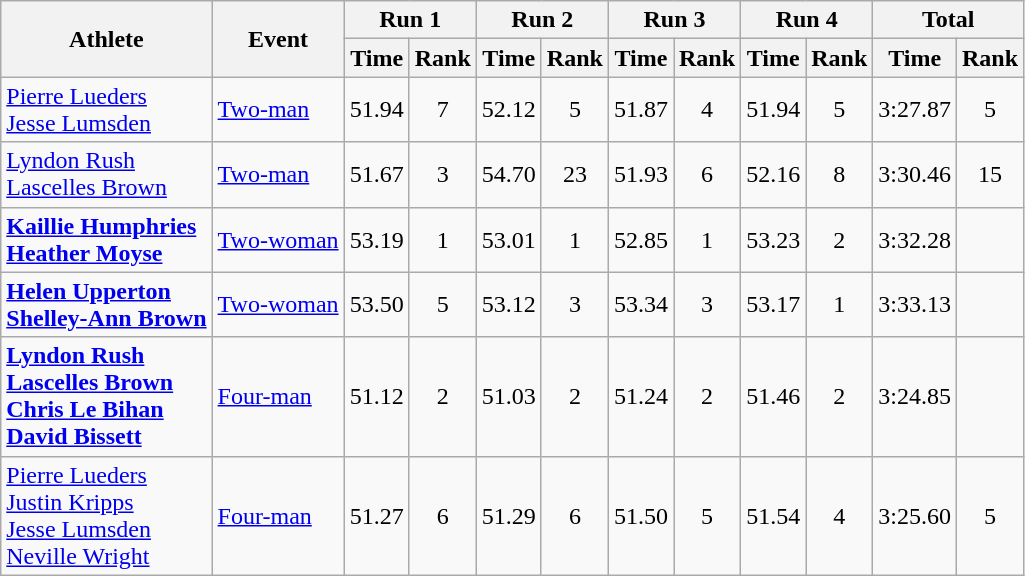<table class="wikitable">
<tr>
<th rowspan="2">Athlete</th>
<th rowspan="2">Event</th>
<th colspan="2">Run 1</th>
<th colspan="2">Run 2</th>
<th colspan="2">Run 3</th>
<th colspan="2">Run 4</th>
<th colspan="2">Total</th>
</tr>
<tr>
<th>Time</th>
<th>Rank</th>
<th>Time</th>
<th>Rank</th>
<th>Time</th>
<th>Rank</th>
<th>Time</th>
<th>Rank</th>
<th>Time</th>
<th>Rank</th>
</tr>
<tr>
<td><a href='#'>Pierre Lueders</a><br><a href='#'>Jesse Lumsden</a></td>
<td><a href='#'>Two-man</a></td>
<td align="center">51.94</td>
<td align="center">7</td>
<td align="center">52.12</td>
<td align="center">5</td>
<td align="center">51.87</td>
<td align="center">4</td>
<td align="center">51.94</td>
<td align="center">5</td>
<td align="center">3:27.87</td>
<td align="center">5</td>
</tr>
<tr>
<td><a href='#'>Lyndon Rush</a><br><a href='#'>Lascelles Brown</a></td>
<td><a href='#'>Two-man</a></td>
<td align="center">51.67</td>
<td align="center">3</td>
<td align="center">54.70</td>
<td align="center">23</td>
<td align="center">51.93</td>
<td align="center">6</td>
<td align="center">52.16</td>
<td align="center">8</td>
<td align="center">3:30.46</td>
<td align="center">15</td>
</tr>
<tr>
<td><strong><a href='#'>Kaillie Humphries</a><br><a href='#'>Heather Moyse</a></strong></td>
<td><a href='#'>Two-woman</a></td>
<td align="center">53.19</td>
<td align="center">1</td>
<td align="center">53.01</td>
<td align="center">1</td>
<td align="center">52.85</td>
<td align="center">1</td>
<td align="center">53.23</td>
<td align="center">2</td>
<td align="center">3:32.28</td>
<td align="center"></td>
</tr>
<tr>
<td><strong><a href='#'>Helen Upperton</a><br><a href='#'>Shelley-Ann Brown</a></strong></td>
<td><a href='#'>Two-woman</a></td>
<td align="center">53.50</td>
<td align="center">5</td>
<td align="center">53.12</td>
<td align="center">3</td>
<td align="center">53.34</td>
<td align="center">3</td>
<td align="center">53.17</td>
<td align="center">1</td>
<td align="center">3:33.13</td>
<td align="center"></td>
</tr>
<tr>
<td><strong><a href='#'>Lyndon Rush</a></strong><br><strong><a href='#'>Lascelles Brown</a></strong><br><strong><a href='#'>Chris Le Bihan</a></strong><br><strong><a href='#'>David Bissett</a></strong></td>
<td><a href='#'>Four-man</a></td>
<td align="center">51.12</td>
<td align="center">2</td>
<td align="center">51.03</td>
<td align="center">2</td>
<td align="center">51.24</td>
<td align="center">2</td>
<td align="center">51.46</td>
<td align="center">2</td>
<td align="center">3:24.85</td>
<td align="center"></td>
</tr>
<tr>
<td><a href='#'>Pierre Lueders</a><br><a href='#'>Justin Kripps</a><br><a href='#'>Jesse Lumsden</a><br><a href='#'>Neville Wright</a></td>
<td><a href='#'>Four-man</a></td>
<td align="center">51.27</td>
<td align="center">6</td>
<td align="center">51.29</td>
<td align="center">6</td>
<td align="center">51.50</td>
<td align="center">5</td>
<td align="center">51.54</td>
<td align="center">4</td>
<td align="center">3:25.60</td>
<td align="center">5</td>
</tr>
</table>
